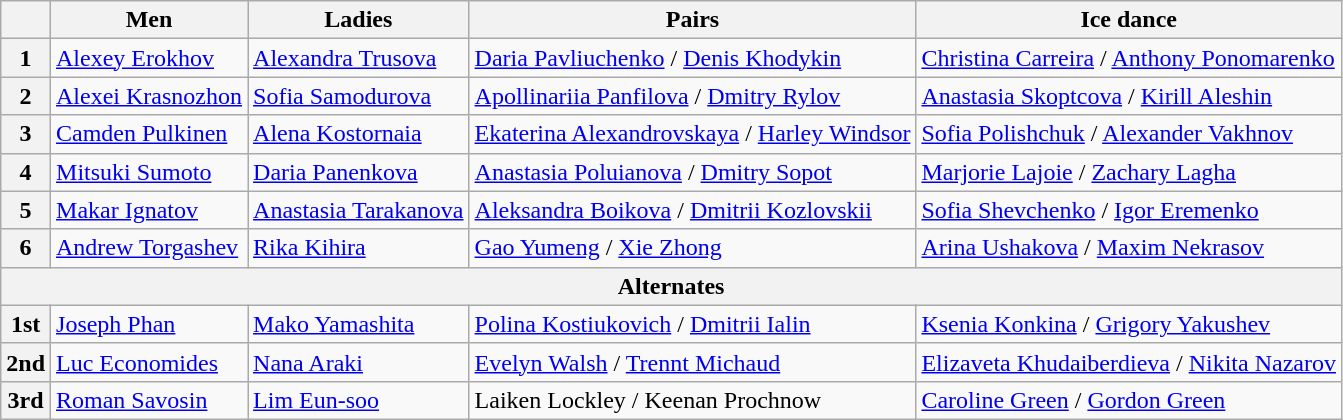<table class="wikitable">
<tr>
<th></th>
<th>Men</th>
<th>Ladies</th>
<th>Pairs</th>
<th>Ice dance</th>
</tr>
<tr>
<th>1</th>
<td> <a href='#'>Alexey Erokhov</a></td>
<td> <a href='#'>Alexandra Trusova</a></td>
<td> <a href='#'>Daria Pavliuchenko</a> / <a href='#'>Denis Khodykin</a></td>
<td> <a href='#'>Christina Carreira</a> / <a href='#'>Anthony Ponomarenko</a></td>
</tr>
<tr>
<th>2</th>
<td> <a href='#'>Alexei Krasnozhon</a></td>
<td> <a href='#'>Sofia Samodurova</a></td>
<td> <a href='#'>Apollinariia Panfilova</a> / <a href='#'>Dmitry Rylov</a></td>
<td> <a href='#'>Anastasia Skoptcova</a> / <a href='#'>Kirill Aleshin</a></td>
</tr>
<tr>
<th>3</th>
<td> <a href='#'>Camden Pulkinen</a></td>
<td> <a href='#'>Alena Kostornaia</a></td>
<td> <a href='#'>Ekaterina Alexandrovskaya</a> / <a href='#'>Harley Windsor</a></td>
<td> <a href='#'>Sofia Polishchuk</a> / <a href='#'>Alexander Vakhnov</a></td>
</tr>
<tr>
<th>4</th>
<td> <a href='#'>Mitsuki Sumoto</a></td>
<td> <a href='#'>Daria Panenkova</a></td>
<td> <a href='#'>Anastasia Poluianova</a> / <a href='#'>Dmitry Sopot</a></td>
<td> <a href='#'>Marjorie Lajoie</a> / <a href='#'>Zachary Lagha</a></td>
</tr>
<tr>
<th>5</th>
<td> <a href='#'>Makar Ignatov</a></td>
<td> <a href='#'>Anastasia Tarakanova</a></td>
<td> <a href='#'>Aleksandra Boikova</a> / <a href='#'>Dmitrii Kozlovskii</a></td>
<td> <a href='#'>Sofia Shevchenko</a> / <a href='#'>Igor Eremenko</a></td>
</tr>
<tr>
<th>6</th>
<td> <a href='#'>Andrew Torgashev</a></td>
<td> <a href='#'>Rika Kihira</a></td>
<td> <a href='#'>Gao Yumeng</a> / <a href='#'>Xie Zhong</a></td>
<td> <a href='#'>Arina Ushakova</a> / <a href='#'>Maxim Nekrasov</a></td>
</tr>
<tr>
<th colspan=5 align=center>Alternates</th>
</tr>
<tr>
<th>1st</th>
<td> <a href='#'>Joseph Phan</a></td>
<td> <a href='#'>Mako Yamashita</a></td>
<td> <a href='#'>Polina Kostiukovich</a> / <a href='#'>Dmitrii Ialin</a></td>
<td> <a href='#'>Ksenia Konkina</a> / <a href='#'>Grigory Yakushev</a></td>
</tr>
<tr>
<th>2nd</th>
<td> <a href='#'>Luc Economides</a></td>
<td> <a href='#'>Nana Araki</a></td>
<td> <a href='#'>Evelyn Walsh</a> / <a href='#'>Trennt Michaud</a></td>
<td> <a href='#'>Elizaveta Khudaiberdieva</a> / <a href='#'>Nikita Nazarov</a></td>
</tr>
<tr>
<th>3rd</th>
<td> <a href='#'>Roman Savosin</a></td>
<td> <a href='#'>Lim Eun-soo</a></td>
<td> Laiken Lockley / Keenan Prochnow</td>
<td> <a href='#'>Caroline Green</a> / <a href='#'>Gordon Green</a></td>
</tr>
</table>
